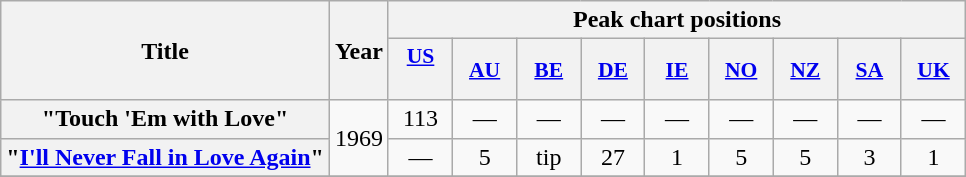<table class="wikitable plainrowheaders" style=text-align:center;>
<tr>
<th scope="col" rowspan="2">Title</th>
<th scope="col" rowspan="2">Year</th>
<th scope="col" colspan="9">Peak chart positions</th>
</tr>
<tr>
<th scope="col" style="width:2.5em; font-size:90%;"><a href='#'>US<br></a><br></th>
<th scope="col" style="width:2.5em; font-size:90%;"><a href='#'>AU</a><br></th>
<th scope="col" style="width:2.5em; font-size:90%;"><a href='#'>BE</a><br></th>
<th scope="col" style="width:2.5em; font-size:90%;"><a href='#'>DE</a><br></th>
<th scope="col" style="width:2.5em; font-size:90%;"><a href='#'>IE</a><br></th>
<th scope="col" style="width:2.5em; font-size:90%;"><a href='#'>NO</a><br></th>
<th scope="col" style="width:2.5em; font-size:90%;"><a href='#'>NZ</a><br></th>
<th scope="col" style="width:2.5em; font-size:90%;"><a href='#'>SA</a><br></th>
<th scope="col" style="width:2.5em; font-size:90%;"><a href='#'>UK</a><br></th>
</tr>
<tr>
<th scope="row">"Touch 'Em with Love"</th>
<td rowspan = "2">1969</td>
<td>113</td>
<td>—</td>
<td>—</td>
<td>—</td>
<td>—</td>
<td>—</td>
<td>—</td>
<td>—</td>
<td>—</td>
</tr>
<tr>
<th scope="row">"<a href='#'>I'll Never Fall in Love Again</a>"</th>
<td>—</td>
<td>5</td>
<td>tip</td>
<td>27</td>
<td>1</td>
<td>5</td>
<td>5</td>
<td>3</td>
<td>1</td>
</tr>
<tr>
</tr>
</table>
